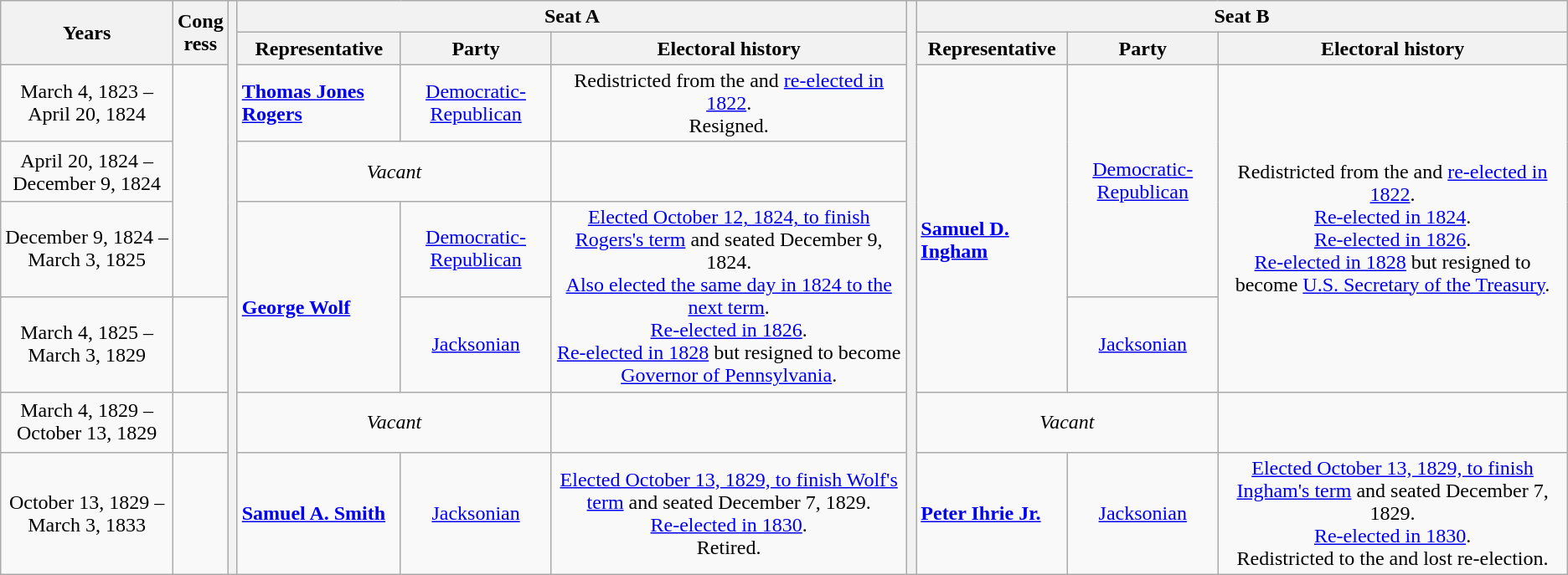<table class=wikitable style="text-align:center">
<tr>
<th rowspan=2>Years</th>
<th rowspan=2>Cong<br>ress</th>
<th rowspan=99></th>
<th colspan=3>Seat A</th>
<th rowspan=99></th>
<th colspan=3>Seat B</th>
</tr>
<tr valign=bottom>
<th>Representative</th>
<th>Party</th>
<th>Electoral history</th>
<th>Representative</th>
<th>Party</th>
<th>Electoral history</th>
</tr>
<tr style="height:3em">
<td nowrap>March 4, 1823 –<br>April 20, 1824</td>
<td rowspan=3></td>
<td align=left><strong><a href='#'>Thomas Jones Rogers</a></strong><br></td>
<td><a href='#'>Democratic-Republican</a></td>
<td>Redistricted from the  and <a href='#'>re-elected in 1822</a>.<br>Resigned.</td>
<td rowspan=4 align=left><br><strong><a href='#'>Samuel D. Ingham</a></strong><br></td>
<td rowspan=3 ><a href='#'>Democratic-Republican</a></td>
<td rowspan=4>Redistricted from the  and <a href='#'>re-elected in 1822</a>.<br><a href='#'>Re-elected in 1824</a>.<br><a href='#'>Re-elected in 1826</a>.<br><a href='#'>Re-elected in 1828</a> but resigned to become <a href='#'>U.S. Secretary of the Treasury</a>.</td>
</tr>
<tr style="height:3em">
<td nowrap>April 20, 1824 –<br>December 9, 1824</td>
<td colspan=2><em>Vacant</em></td>
</tr>
<tr style="height:3em">
<td nowrap>December 9, 1824 –<br>March 3, 1825</td>
<td rowspan=2 align=left><br><strong><a href='#'>George Wolf</a></strong><br></td>
<td><a href='#'>Democratic-Republican</a></td>
<td rowspan=2><a href='#'>Elected October 12, 1824, to finish Rogers's term</a> and seated December 9, 1824.<br><a href='#'>Also elected the same day in 1824 to the next term</a>.<br><a href='#'>Re-elected in 1826</a>.<br><a href='#'>Re-elected in 1828</a> but resigned to become <a href='#'>Governor of Pennsylvania</a>.</td>
</tr>
<tr style="height:3em">
<td nowrap>March 4, 1825 –<br>March 3, 1829</td>
<td></td>
<td><a href='#'>Jacksonian</a></td>
<td><a href='#'>Jacksonian</a></td>
</tr>
<tr style="height:3em">
<td nowrap>March 4, 1829 –<br>October 13, 1829</td>
<td></td>
<td colspan=2><em>Vacant</em></td>
<td> </td>
<td colspan=2><em>Vacant</em></td>
<td> </td>
</tr>
<tr style="height:3em">
<td nowrap>October 13, 1829 –<br>March 3, 1833</td>
<td></td>
<td align=left><strong><a href='#'>Samuel A. Smith</a></strong><br></td>
<td><a href='#'>Jacksonian</a></td>
<td><a href='#'>Elected October 13, 1829, to finish Wolf's term</a> and seated December 7, 1829.<br><a href='#'>Re-elected in 1830</a>.<br>Retired.</td>
<td align=left><strong><a href='#'>Peter Ihrie Jr.</a></strong><br></td>
<td><a href='#'>Jacksonian</a></td>
<td><a href='#'>Elected October 13, 1829, to finish Ingham's term</a> and seated December 7, 1829.<br><a href='#'>Re-elected in 1830</a>.<br>Redistricted to the  and lost re-election.</td>
</tr>
</table>
